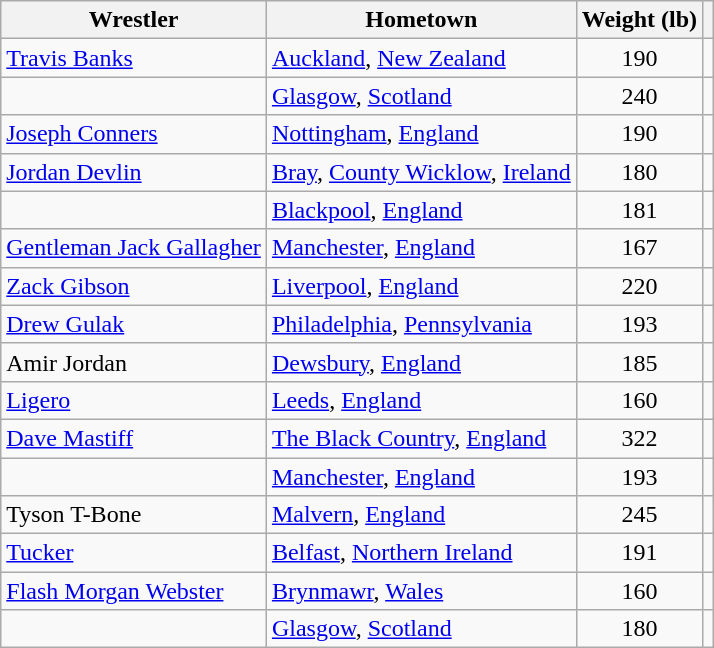<table class="wikitable sortable">
<tr>
<th>Wrestler</th>
<th>Hometown</th>
<th>Weight (lb)</th>
<th class="unsortable"></th>
</tr>
<tr>
<td><a href='#'>Travis Banks</a></td>
<td> <a href='#'>Auckland</a>, <a href='#'>New Zealand</a></td>
<td align="center">190</td>
<td></td>
</tr>
<tr>
<td></td>
<td data-sort-value="Glasgow"> <a href='#'>Glasgow</a>, <a href='#'>Scotland</a></td>
<td align="center">240</td>
<td></td>
</tr>
<tr>
<td><a href='#'>Joseph Conners</a></td>
<td data-sort-value="Nottingham"> <a href='#'>Nottingham</a>, <a href='#'>England</a></td>
<td align="center">190</td>
<td></td>
</tr>
<tr>
<td><a href='#'>Jordan Devlin</a></td>
<td> <a href='#'>Bray</a>, <a href='#'>County Wicklow</a>, <a href='#'>Ireland</a></td>
<td align="center">180</td>
<td></td>
</tr>
<tr>
<td></td>
<td> <a href='#'>Blackpool</a>, <a href='#'>England</a></td>
<td align="center">181</td>
<td></td>
</tr>
<tr>
<td><a href='#'>Gentleman Jack Gallagher</a></td>
<td data-sort-value="Manchester"> <a href='#'>Manchester</a>, <a href='#'>England</a></td>
<td align="center">167</td>
<td></td>
</tr>
<tr>
<td><a href='#'>Zack Gibson</a></td>
<td data-sort-value="Liverpool"> <a href='#'>Liverpool</a>, <a href='#'>England</a></td>
<td align="center">220</td>
<td></td>
</tr>
<tr>
<td><a href='#'>Drew Gulak</a></td>
<td> <a href='#'>Philadelphia</a>, <a href='#'>Pennsylvania</a></td>
<td align="center">193</td>
<td></td>
</tr>
<tr>
<td>Amir Jordan</td>
<td data-sort-value="Dewsbury"> <a href='#'>Dewsbury</a>, <a href='#'>England</a></td>
<td align="center">185</td>
<td></td>
</tr>
<tr>
<td><a href='#'>Ligero</a></td>
<td data-sort-value="Leeds"> <a href='#'>Leeds</a>, <a href='#'>England</a></td>
<td align="center">160</td>
<td></td>
</tr>
<tr>
<td><a href='#'>Dave Mastiff</a></td>
<td data-sort-value="Black Country"> <a href='#'>The Black Country</a>, <a href='#'>England</a></td>
<td align="center">322</td>
<td></td>
</tr>
<tr>
<td></td>
<td> <a href='#'>Manchester</a>, <a href='#'>England</a></td>
<td align="center">193</td>
<td></td>
</tr>
<tr>
<td>Tyson T-Bone</td>
<td> <a href='#'>Malvern</a>, <a href='#'>England</a></td>
<td align="center">245</td>
<td></td>
</tr>
<tr>
<td><a href='#'>Tucker</a></td>
<td> <a href='#'>Belfast</a>, <a href='#'>Northern Ireland</a></td>
<td align="center">191</td>
<td></td>
</tr>
<tr>
<td><a href='#'>Flash Morgan Webster</a></td>
<td data-sort-value="Brynmawr"> <a href='#'>Brynmawr</a>, <a href='#'>Wales</a></td>
<td align="center">160</td>
<td></td>
</tr>
<tr>
<td></td>
<td data-sort-value="Glasgow"> <a href='#'>Glasgow</a>, <a href='#'>Scotland</a></td>
<td align="center">180</td>
<td></td>
</tr>
</table>
